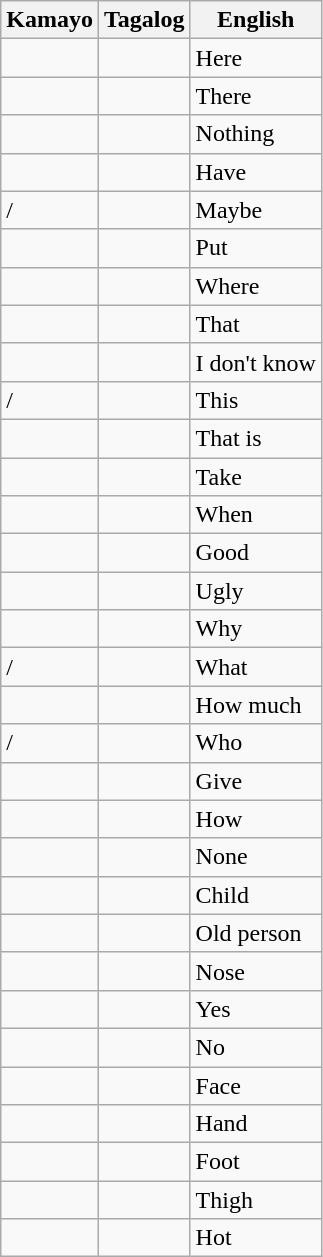<table class="wikitable">
<tr>
<th>Kamayo</th>
<th>Tagalog</th>
<th>English</th>
</tr>
<tr>
<td></td>
<td></td>
<td>Here</td>
</tr>
<tr>
<td></td>
<td></td>
<td>There</td>
</tr>
<tr>
<td></td>
<td></td>
<td>Nothing</td>
</tr>
<tr>
<td></td>
<td></td>
<td>Have</td>
</tr>
<tr>
<td> / </td>
<td></td>
<td>Maybe</td>
</tr>
<tr>
<td></td>
<td></td>
<td>Put</td>
</tr>
<tr>
<td></td>
<td></td>
<td>Where</td>
</tr>
<tr>
<td></td>
<td></td>
<td>That</td>
</tr>
<tr>
<td></td>
<td></td>
<td>I don't know</td>
</tr>
<tr>
<td> / </td>
<td></td>
<td>This</td>
</tr>
<tr>
<td></td>
<td></td>
<td>That is</td>
</tr>
<tr>
<td></td>
<td></td>
<td>Take</td>
</tr>
<tr>
<td></td>
<td></td>
<td>When</td>
</tr>
<tr>
<td></td>
<td></td>
<td>Good</td>
</tr>
<tr>
<td></td>
<td></td>
<td>Ugly</td>
</tr>
<tr>
<td></td>
<td></td>
<td>Why</td>
</tr>
<tr>
<td> / </td>
<td></td>
<td>What</td>
</tr>
<tr>
<td></td>
<td></td>
<td>How much</td>
</tr>
<tr>
<td> / </td>
<td></td>
<td>Who</td>
</tr>
<tr>
<td></td>
<td></td>
<td>Give</td>
</tr>
<tr>
<td></td>
<td></td>
<td>How</td>
</tr>
<tr>
<td></td>
<td></td>
<td>None</td>
</tr>
<tr>
<td></td>
<td></td>
<td>Child</td>
</tr>
<tr>
<td></td>
<td></td>
<td>Old person</td>
</tr>
<tr>
<td></td>
<td></td>
<td>Nose</td>
</tr>
<tr>
<td></td>
<td></td>
<td>Yes</td>
</tr>
<tr>
<td></td>
<td></td>
<td>No</td>
</tr>
<tr>
<td></td>
<td></td>
<td>Face</td>
</tr>
<tr>
<td></td>
<td></td>
<td>Hand</td>
</tr>
<tr>
<td></td>
<td></td>
<td>Foot</td>
</tr>
<tr>
<td></td>
<td></td>
<td>Thigh</td>
</tr>
<tr>
<td></td>
<td></td>
<td>Hot</td>
</tr>
</table>
